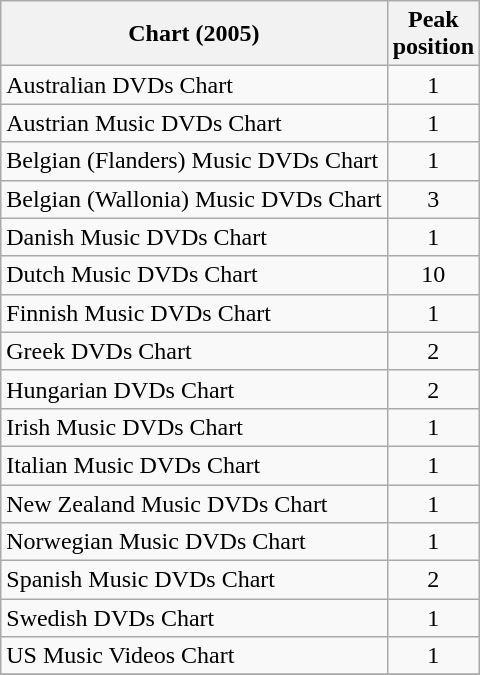<table class="wikitable plainrowheaders sortable" border="1">
<tr>
<th scope="col">Chart (2005)</th>
<th scope="col">Peak<br>position</th>
</tr>
<tr>
<td>Australian DVDs Chart</td>
<td style="text-align:center;">1</td>
</tr>
<tr>
<td>Austrian Music DVDs Chart</td>
<td style="text-align:center;">1</td>
</tr>
<tr>
<td>Belgian (Flanders) Music DVDs Chart</td>
<td style="text-align:center;">1</td>
</tr>
<tr>
<td>Belgian (Wallonia) Music DVDs Chart</td>
<td style="text-align:center;">3</td>
</tr>
<tr>
<td>Danish Music DVDs Chart</td>
<td style="text-align:center;">1</td>
</tr>
<tr>
<td>Dutch Music DVDs Chart</td>
<td style="text-align:center;">10</td>
</tr>
<tr>
<td>Finnish Music DVDs Chart</td>
<td style="text-align:center;">1</td>
</tr>
<tr>
<td>Greek DVDs Chart</td>
<td style="text-align:center;">2</td>
</tr>
<tr>
<td>Hungarian DVDs Chart</td>
<td style="text-align:center;">2</td>
</tr>
<tr>
<td>Irish Music DVDs Chart</td>
<td style="text-align:center;">1</td>
</tr>
<tr>
<td>Italian Music DVDs Chart</td>
<td style="text-align:center;">1</td>
</tr>
<tr>
<td>New Zealand Music DVDs Chart</td>
<td style="text-align:center;">1</td>
</tr>
<tr>
<td>Norwegian Music DVDs Chart</td>
<td style="text-align:center;">1</td>
</tr>
<tr>
<td>Spanish Music DVDs Chart</td>
<td style="text-align:center;">2</td>
</tr>
<tr>
<td>Swedish DVDs Chart</td>
<td style="text-align:center;">1</td>
</tr>
<tr>
<td>US Music Videos Chart</td>
<td style="text-align:center;">1</td>
</tr>
<tr>
</tr>
</table>
